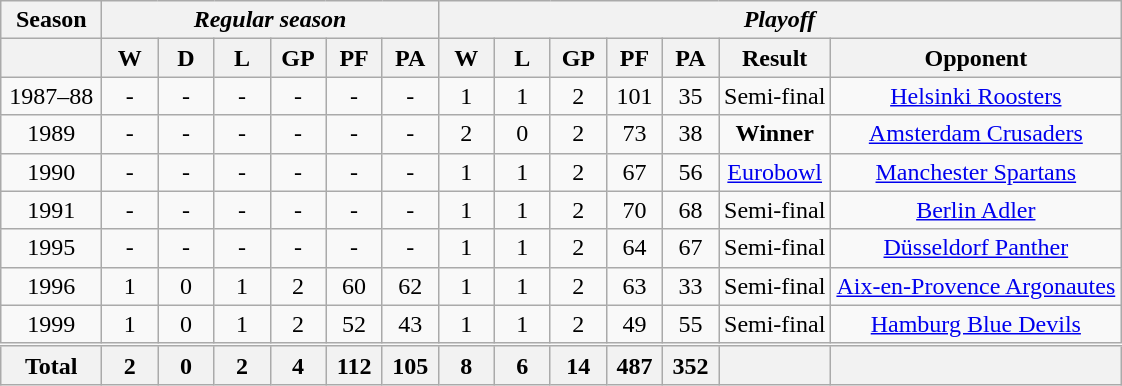<table class="wikitable"  class="wikitable" style="text-align: center;" align=center style="font-size: 95%;">
<tr>
<th width=60>Season</th>
<th colspan="6"><em>Regular season</em></th>
<th colspan="7"><em>Playoff</em></th>
</tr>
<tr>
<th> </th>
<th width=30>W</th>
<th width=30>D</th>
<th width=30>L</th>
<th width=30>GP</th>
<th width=30>PF</th>
<th width=30>PA</th>
<th width=30>W</th>
<th width=30>L</th>
<th width=30>GP</th>
<th width=30>PF</th>
<th width=30>PA</th>
<th>Result</th>
<th>Opponent</th>
</tr>
<tr align=center>
<td>1987–88</td>
<td>-</td>
<td>-</td>
<td>-</td>
<td>-</td>
<td>-</td>
<td>-</td>
<td>1</td>
<td>1</td>
<td>2</td>
<td>101</td>
<td>35</td>
<td>Semi-final</td>
<td><a href='#'>Helsinki Roosters</a></td>
</tr>
<tr align=center>
<td>1989</td>
<td>-</td>
<td>-</td>
<td>-</td>
<td>-</td>
<td>-</td>
<td>-</td>
<td>2</td>
<td>0</td>
<td>2</td>
<td>73</td>
<td>38</td>
<td><strong>Winner</strong></td>
<td><a href='#'>Amsterdam Crusaders</a></td>
</tr>
<tr align=center>
<td>1990</td>
<td>-</td>
<td>-</td>
<td>-</td>
<td>-</td>
<td>-</td>
<td>-</td>
<td>1</td>
<td>1</td>
<td>2</td>
<td>67</td>
<td>56</td>
<td><a href='#'>Eurobowl</a></td>
<td><a href='#'>Manchester Spartans</a></td>
</tr>
<tr align=center>
<td>1991</td>
<td>-</td>
<td>-</td>
<td>-</td>
<td>-</td>
<td>-</td>
<td>-</td>
<td>1</td>
<td>1</td>
<td>2</td>
<td>70</td>
<td>68</td>
<td>Semi-final</td>
<td><a href='#'>Berlin Adler</a></td>
</tr>
<tr align=center>
<td>1995</td>
<td>-</td>
<td>-</td>
<td>-</td>
<td>-</td>
<td>-</td>
<td>-</td>
<td>1</td>
<td>1</td>
<td>2</td>
<td>64</td>
<td>67</td>
<td>Semi-final</td>
<td><a href='#'>Düsseldorf Panther</a></td>
</tr>
<tr align=center>
<td>1996</td>
<td>1</td>
<td>0</td>
<td>1</td>
<td>2</td>
<td>60</td>
<td>62</td>
<td>1</td>
<td>1</td>
<td>2</td>
<td>63</td>
<td>33</td>
<td>Semi-final</td>
<td><a href='#'>Aix-en-Provence Argonautes</a></td>
</tr>
<tr align=center>
<td>1999</td>
<td>1</td>
<td>0</td>
<td>1</td>
<td>2</td>
<td>52</td>
<td>43</td>
<td>1</td>
<td>1</td>
<td>2</td>
<td>49</td>
<td>55</td>
<td>Semi-final</td>
<td><a href='#'>Hamburg Blue Devils</a></td>
</tr>
<tr style="border-top-style:double">
<th>Total</th>
<th>2</th>
<th>0</th>
<th>2</th>
<th>4</th>
<th>112</th>
<th>105</th>
<th>8</th>
<th>6</th>
<th>14</th>
<th>487</th>
<th>352</th>
<th></th>
<th></th>
</tr>
</table>
